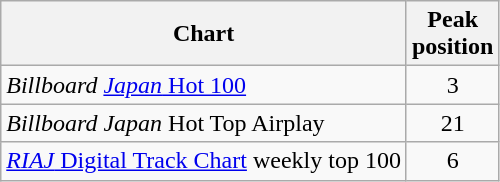<table class="wikitable sortable" style="text-align:center;">
<tr>
<th>Chart</th>
<th>Peak<br>position</th>
</tr>
<tr>
<td align="left"><em>Billboard</em> <a href='#'><em>Japan</em> Hot 100</a></td>
<td>3</td>
</tr>
<tr>
<td align="left"><em>Billboard Japan</em> Hot Top Airplay</td>
<td>21</td>
</tr>
<tr>
<td align="left"><a href='#'><em>RIAJ</em> Digital Track Chart</a> weekly top 100</td>
<td>6</td>
</tr>
</table>
